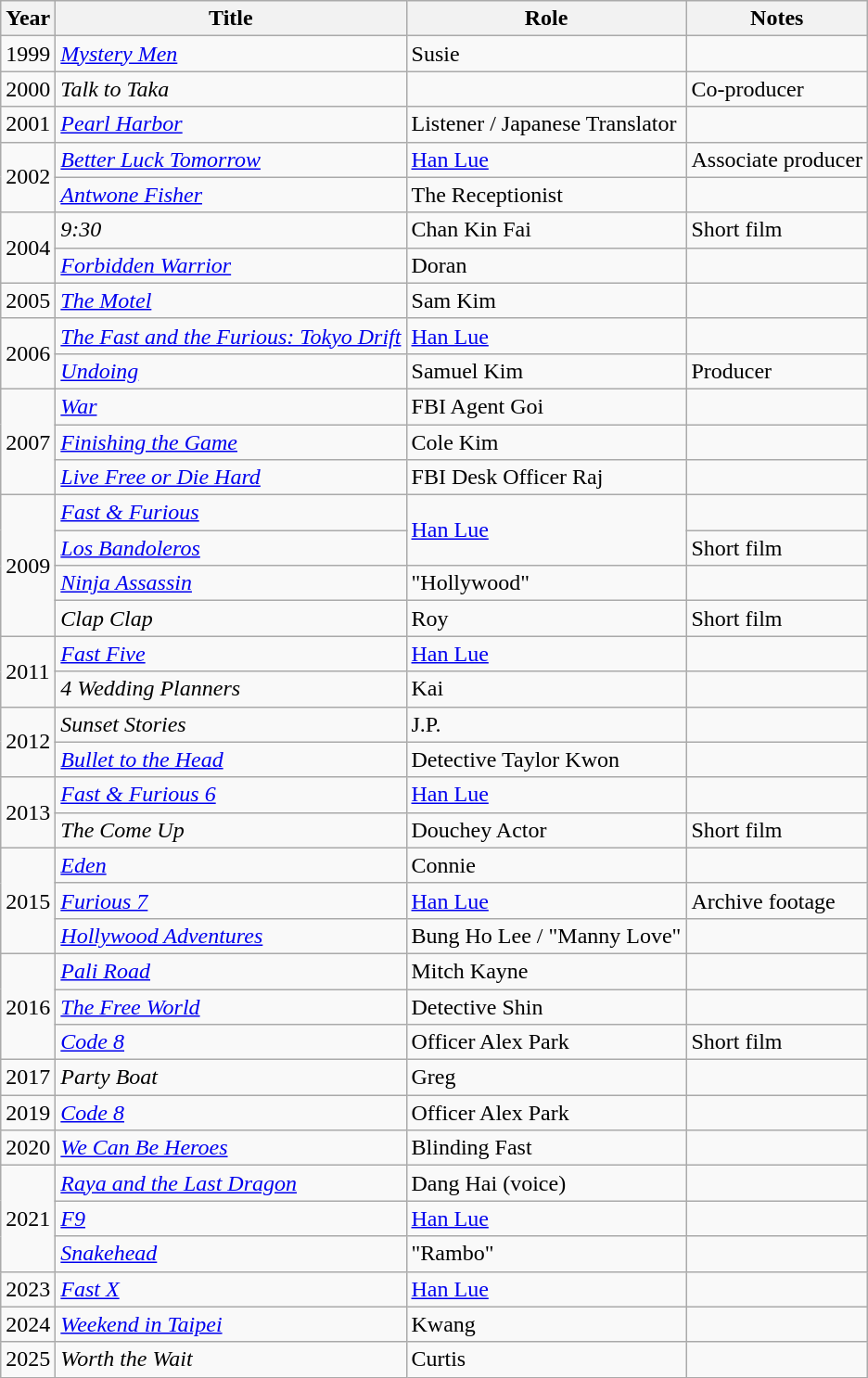<table class="wikitable sortable">
<tr>
<th>Year</th>
<th>Title</th>
<th>Role</th>
<th class="unsortable">Notes</th>
</tr>
<tr>
<td>1999</td>
<td><em><a href='#'>Mystery Men</a></em></td>
<td>Susie</td>
<td></td>
</tr>
<tr>
<td>2000</td>
<td><em>Talk to Taka</em></td>
<td></td>
<td>Co-producer</td>
</tr>
<tr>
<td>2001</td>
<td><em><a href='#'>Pearl Harbor</a></em></td>
<td>Listener / Japanese Translator</td>
<td></td>
</tr>
<tr>
<td rowspan=2>2002</td>
<td><em><a href='#'>Better Luck Tomorrow</a></em></td>
<td><a href='#'>Han Lue</a></td>
<td>Associate producer</td>
</tr>
<tr>
<td><em><a href='#'>Antwone Fisher</a></em></td>
<td>The Receptionist</td>
<td></td>
</tr>
<tr>
<td rowspan=2>2004</td>
<td><em>9:30</em></td>
<td>Chan Kin Fai</td>
<td>Short film</td>
</tr>
<tr>
<td><em><a href='#'>Forbidden Warrior</a></em></td>
<td>Doran</td>
<td></td>
</tr>
<tr>
<td>2005</td>
<td><em><a href='#'>The Motel</a></em></td>
<td>Sam Kim</td>
<td></td>
</tr>
<tr>
<td rowspan=2>2006</td>
<td><em><a href='#'>The Fast and the Furious: Tokyo Drift</a></em></td>
<td><a href='#'>Han Lue</a></td>
<td></td>
</tr>
<tr>
<td><em><a href='#'>Undoing</a></em></td>
<td>Samuel Kim</td>
<td>Producer</td>
</tr>
<tr>
<td rowspan=3>2007</td>
<td><em><a href='#'>War</a></em></td>
<td>FBI Agent Goi</td>
<td></td>
</tr>
<tr>
<td><em><a href='#'>Finishing the Game</a></em></td>
<td>Cole Kim</td>
<td></td>
</tr>
<tr>
<td><em><a href='#'>Live Free or Die Hard</a></em></td>
<td>FBI Desk Officer Raj</td>
<td></td>
</tr>
<tr>
<td rowspan=4>2009</td>
<td><em><a href='#'>Fast & Furious</a></em></td>
<td rowspan="2"><a href='#'>Han Lue</a></td>
<td></td>
</tr>
<tr>
<td><em><a href='#'>Los Bandoleros</a></em></td>
<td>Short film</td>
</tr>
<tr>
<td><em><a href='#'>Ninja Assassin</a></em></td>
<td>"Hollywood"</td>
<td></td>
</tr>
<tr>
<td><em>Clap Clap</em></td>
<td>Roy</td>
<td>Short film</td>
</tr>
<tr>
<td rowspan=2>2011</td>
<td><em><a href='#'>Fast Five</a></em></td>
<td><a href='#'>Han Lue</a></td>
<td></td>
</tr>
<tr>
<td><em>4 Wedding Planners</em></td>
<td>Kai</td>
<td></td>
</tr>
<tr>
<td rowspan=2>2012</td>
<td><em>Sunset Stories</em></td>
<td>J.P.</td>
<td></td>
</tr>
<tr>
<td><em><a href='#'>Bullet to the Head</a></em></td>
<td>Detective Taylor Kwon</td>
<td></td>
</tr>
<tr>
<td rowspan=2>2013</td>
<td><em><a href='#'>Fast & Furious 6</a></em></td>
<td><a href='#'>Han Lue</a></td>
<td></td>
</tr>
<tr>
<td><em>The Come Up</em></td>
<td>Douchey Actor</td>
<td>Short film</td>
</tr>
<tr>
<td rowspan=3>2015</td>
<td><em><a href='#'>Eden</a></em></td>
<td>Connie</td>
<td></td>
</tr>
<tr>
<td><em><a href='#'>Furious 7</a></em></td>
<td><a href='#'>Han Lue</a></td>
<td>Archive footage</td>
</tr>
<tr>
<td><em><a href='#'>Hollywood Adventures</a></em></td>
<td>Bung Ho Lee / "Manny Love"</td>
<td></td>
</tr>
<tr>
<td rowspan=3>2016</td>
<td><em><a href='#'>Pali Road</a></em></td>
<td>Mitch Kayne</td>
<td></td>
</tr>
<tr>
<td><em><a href='#'>The Free World</a></em></td>
<td>Detective Shin</td>
<td></td>
</tr>
<tr>
<td><em><a href='#'>Code 8</a></em></td>
<td>Officer Alex Park</td>
<td>Short film</td>
</tr>
<tr>
<td>2017</td>
<td><em>Party Boat</em></td>
<td>Greg</td>
<td></td>
</tr>
<tr>
<td>2019</td>
<td><em><a href='#'>Code 8</a></em></td>
<td>Officer Alex Park</td>
<td></td>
</tr>
<tr>
<td>2020</td>
<td><em><a href='#'>We Can Be Heroes</a></em></td>
<td>Blinding Fast</td>
<td></td>
</tr>
<tr>
<td rowspan=3>2021</td>
<td><em><a href='#'>Raya and the Last Dragon</a></em></td>
<td>Dang Hai (voice)</td>
<td></td>
</tr>
<tr>
<td><em><a href='#'>F9</a></em></td>
<td><a href='#'>Han Lue</a></td>
<td></td>
</tr>
<tr>
<td><em><a href='#'>Snakehead</a></em></td>
<td>"Rambo"</td>
<td></td>
</tr>
<tr>
<td>2023</td>
<td><em><a href='#'>Fast X</a></em></td>
<td><a href='#'>Han Lue</a></td>
<td></td>
</tr>
<tr>
<td>2024</td>
<td><em><a href='#'>Weekend in Taipei</a></em></td>
<td>Kwang</td>
<td></td>
</tr>
<tr>
<td>2025</td>
<td><em>Worth the Wait</em></td>
<td>Curtis</td>
<td></td>
</tr>
</table>
